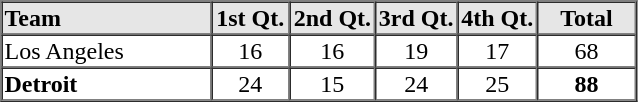<table border=1 cellspacing=0 width=425 style="margin-left:3em;">
<tr style="text-align:center; background-color:#e6e6e6;">
<th align=left width=16%>Team</th>
<th width=6%>1st Qt.</th>
<th width=6%>2nd Qt.</th>
<th width=6%>3rd Qt.</th>
<th width=6%>4th Qt.</th>
<th width=6%>Total</th>
</tr>
<tr style="text-align:center;">
<td align=left>Los Angeles</td>
<td>16</td>
<td>16</td>
<td>19</td>
<td>17</td>
<td>68</td>
</tr>
<tr style="text-align:center;">
<td align=left><strong>Detroit</strong></td>
<td>24</td>
<td>15</td>
<td>24</td>
<td>25</td>
<td><strong>88</strong></td>
</tr>
</table>
